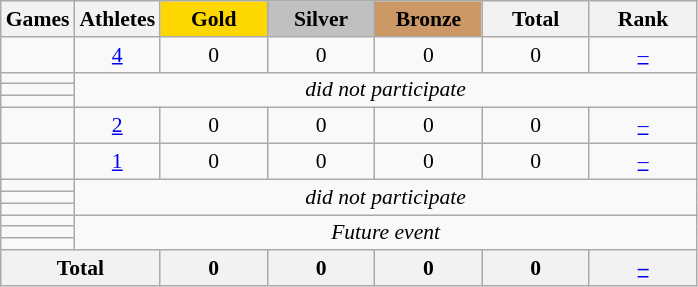<table class="wikitable" style="text-align:center; font-size:90%;">
<tr>
<th>Games</th>
<th>Athletes</th>
<td style="background:gold; width:4.5em; font-weight:bold;">Gold</td>
<td style="background:silver; width:4.5em; font-weight:bold;">Silver</td>
<td style="background:#cc9966; width:4.5em; font-weight:bold;">Bronze</td>
<th style="width:4.5em; font-weight:bold;">Total</th>
<th style="width:4.5em; font-weight:bold;">Rank</th>
</tr>
<tr>
<td align=left></td>
<td><a href='#'>4</a></td>
<td>0</td>
<td>0</td>
<td>0</td>
<td>0</td>
<td><a href='#'>–</a></td>
</tr>
<tr>
<td align=left></td>
<td colspan=6; rowspan=3><em>did not participate</em></td>
</tr>
<tr>
<td align=left></td>
</tr>
<tr>
<td align=left></td>
</tr>
<tr>
<td align=left></td>
<td><a href='#'>2</a></td>
<td>0</td>
<td>0</td>
<td>0</td>
<td>0</td>
<td><a href='#'>–</a></td>
</tr>
<tr>
<td align=left></td>
<td><a href='#'>1</a></td>
<td>0</td>
<td>0</td>
<td>0</td>
<td>0</td>
<td><a href='#'>–</a></td>
</tr>
<tr>
<td align=left></td>
<td colspan=6; rowspan=3><em>did not participate</em></td>
</tr>
<tr>
<td align=left></td>
</tr>
<tr>
<td align=left></td>
</tr>
<tr>
<td align=left></td>
<td colspan=6; rowspan=3><em>Future event</em></td>
</tr>
<tr>
<td align=left></td>
</tr>
<tr>
<td align=left></td>
</tr>
<tr>
<th colspan=2>Total</th>
<th>0</th>
<th>0</th>
<th>0</th>
<th>0</th>
<th><a href='#'>–</a></th>
</tr>
</table>
